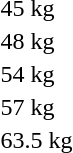<table>
<tr>
<td rowspan=2>45 kg</td>
<td rowspan=2></td>
<td rowspan=2></td>
<td></td>
</tr>
<tr>
<td></td>
</tr>
<tr>
<td rowspan=2>48 kg</td>
<td rowspan=2></td>
<td rowspan=2></td>
<td></td>
</tr>
<tr>
<td></td>
</tr>
<tr>
<td rowspan=2>54 kg</td>
<td rowspan=2></td>
<td rowspan=2></td>
<td></td>
</tr>
<tr>
<td></td>
</tr>
<tr>
<td rowspan=2>57 kg</td>
<td rowspan=2></td>
<td rowspan=2></td>
<td></td>
</tr>
<tr>
<td></td>
</tr>
<tr>
<td rowspan=2>63.5 kg</td>
<td rowspan=2></td>
<td rowspan=2></td>
<td></td>
</tr>
<tr>
<td></td>
</tr>
</table>
